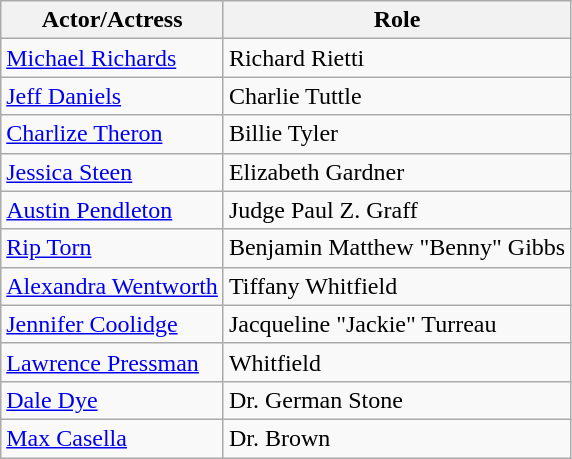<table class="wikitable">
<tr>
<th>Actor/Actress</th>
<th>Role</th>
</tr>
<tr>
<td><a href='#'>Michael Richards</a></td>
<td>Richard Rietti</td>
</tr>
<tr>
<td><a href='#'>Jeff Daniels</a></td>
<td>Charlie Tuttle</td>
</tr>
<tr>
<td><a href='#'>Charlize Theron</a></td>
<td>Billie Tyler</td>
</tr>
<tr>
<td><a href='#'>Jessica Steen</a></td>
<td>Elizabeth Gardner</td>
</tr>
<tr>
<td><a href='#'>Austin Pendleton</a></td>
<td>Judge Paul Z. Graff</td>
</tr>
<tr>
<td><a href='#'>Rip Torn</a></td>
<td>Benjamin Matthew "Benny" Gibbs</td>
</tr>
<tr>
<td><a href='#'>Alexandra Wentworth</a></td>
<td>Tiffany Whitfield</td>
</tr>
<tr>
<td><a href='#'>Jennifer Coolidge</a></td>
<td>Jacqueline "Jackie" Turreau</td>
</tr>
<tr>
<td><a href='#'>Lawrence Pressman</a></td>
<td>Whitfield</td>
</tr>
<tr>
<td><a href='#'>Dale Dye</a></td>
<td>Dr. German Stone</td>
</tr>
<tr>
<td><a href='#'>Max Casella</a></td>
<td>Dr. Brown</td>
</tr>
</table>
